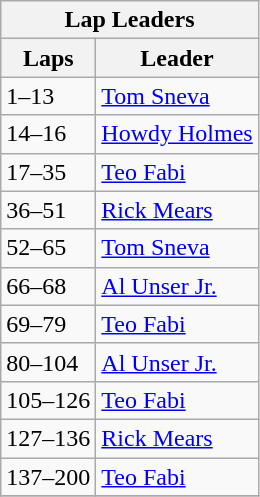<table class="wikitable">
<tr>
<th colspan=2>Lap Leaders</th>
</tr>
<tr>
<th>Laps</th>
<th>Leader</th>
</tr>
<tr>
<td>1–13</td>
<td><a href='#'>Tom Sneva</a></td>
</tr>
<tr>
<td>14–16</td>
<td><a href='#'>Howdy Holmes</a></td>
</tr>
<tr>
<td>17–35</td>
<td><a href='#'>Teo Fabi</a></td>
</tr>
<tr>
<td>36–51</td>
<td><a href='#'>Rick Mears</a></td>
</tr>
<tr>
<td>52–65</td>
<td><a href='#'>Tom Sneva</a></td>
</tr>
<tr>
<td>66–68</td>
<td><a href='#'>Al Unser Jr.</a></td>
</tr>
<tr>
<td>69–79</td>
<td><a href='#'>Teo Fabi</a></td>
</tr>
<tr>
<td>80–104</td>
<td><a href='#'>Al Unser Jr.</a></td>
</tr>
<tr>
<td>105–126</td>
<td><a href='#'>Teo Fabi</a></td>
</tr>
<tr>
<td>127–136</td>
<td><a href='#'>Rick Mears</a></td>
</tr>
<tr>
<td>137–200</td>
<td><a href='#'>Teo Fabi</a></td>
</tr>
<tr>
</tr>
</table>
